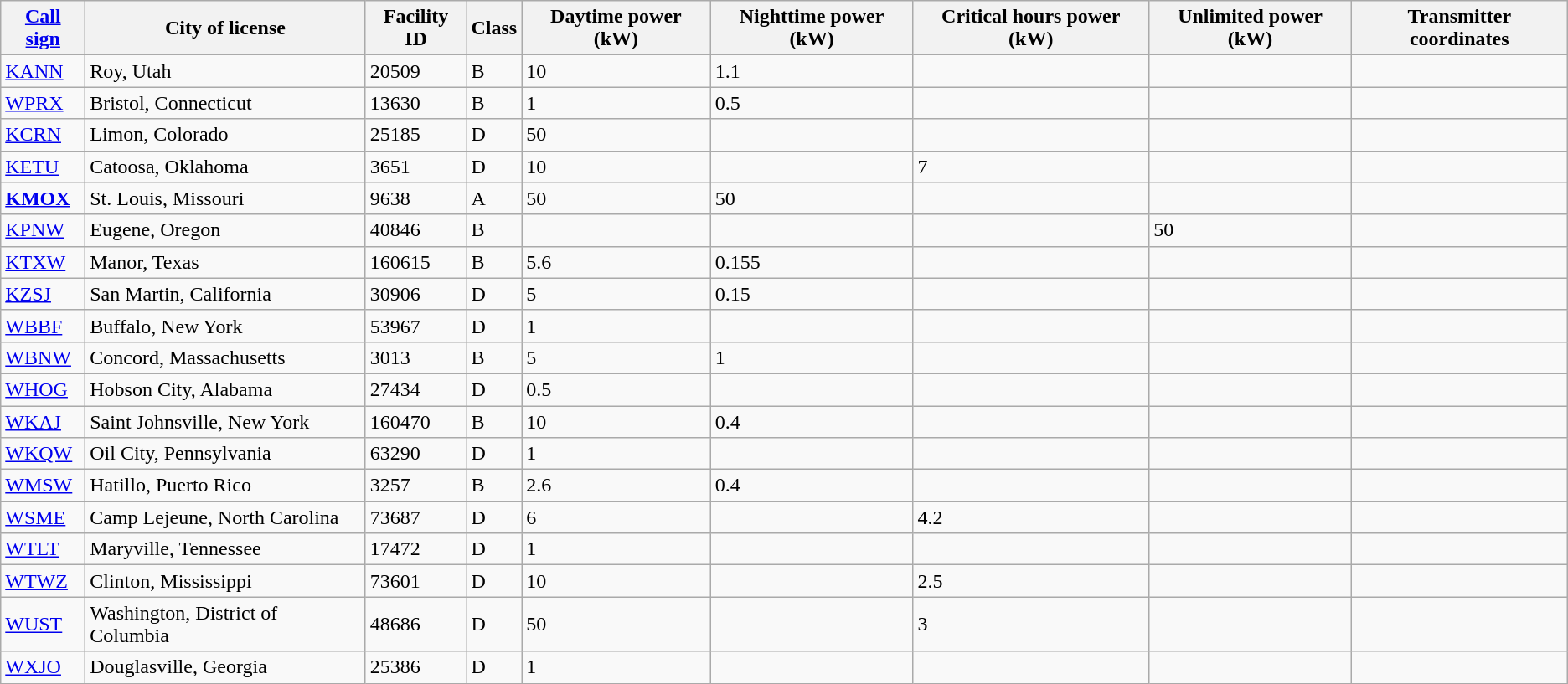<table class="wikitable sortable">
<tr>
<th><a href='#'>Call sign</a></th>
<th>City of license</th>
<th>Facility ID</th>
<th>Class</th>
<th>Daytime power (kW)</th>
<th>Nighttime power (kW)</th>
<th>Critical hours power (kW)</th>
<th>Unlimited power (kW)</th>
<th>Transmitter coordinates</th>
</tr>
<tr>
<td><a href='#'>KANN</a></td>
<td>Roy, Utah</td>
<td>20509</td>
<td>B</td>
<td>10</td>
<td>1.1</td>
<td></td>
<td></td>
<td></td>
</tr>
<tr>
<td><a href='#'>WPRX</a></td>
<td>Bristol, Connecticut</td>
<td>13630</td>
<td>B</td>
<td>1</td>
<td>0.5</td>
<td></td>
<td></td>
<td></td>
</tr>
<tr>
<td><a href='#'>KCRN</a></td>
<td>Limon, Colorado</td>
<td>25185</td>
<td>D</td>
<td>50</td>
<td></td>
<td></td>
<td></td>
<td></td>
</tr>
<tr>
<td><a href='#'>KETU</a></td>
<td>Catoosa, Oklahoma</td>
<td>3651</td>
<td>D</td>
<td>10</td>
<td></td>
<td>7</td>
<td></td>
<td></td>
</tr>
<tr>
<td><strong><a href='#'>KMOX</a></strong></td>
<td>St. Louis, Missouri</td>
<td>9638</td>
<td>A</td>
<td>50</td>
<td>50</td>
<td></td>
<td></td>
<td></td>
</tr>
<tr>
<td><a href='#'>KPNW</a></td>
<td>Eugene, Oregon</td>
<td>40846</td>
<td>B</td>
<td></td>
<td></td>
<td></td>
<td>50</td>
<td></td>
</tr>
<tr>
<td><a href='#'>KTXW</a></td>
<td>Manor, Texas</td>
<td>160615</td>
<td>B</td>
<td>5.6</td>
<td>0.155</td>
<td></td>
<td></td>
<td></td>
</tr>
<tr>
<td><a href='#'>KZSJ</a></td>
<td>San Martin, California</td>
<td>30906</td>
<td>D</td>
<td>5</td>
<td>0.15</td>
<td></td>
<td></td>
<td></td>
</tr>
<tr>
<td><a href='#'>WBBF</a></td>
<td>Buffalo, New York</td>
<td>53967</td>
<td>D</td>
<td>1</td>
<td></td>
<td></td>
<td></td>
<td></td>
</tr>
<tr>
<td><a href='#'>WBNW</a></td>
<td>Concord, Massachusetts</td>
<td>3013</td>
<td>B</td>
<td>5</td>
<td>1</td>
<td></td>
<td></td>
<td></td>
</tr>
<tr>
<td><a href='#'>WHOG</a></td>
<td>Hobson City, Alabama</td>
<td>27434</td>
<td>D</td>
<td>0.5</td>
<td></td>
<td></td>
<td></td>
<td></td>
</tr>
<tr>
<td><a href='#'>WKAJ</a></td>
<td>Saint Johnsville, New York</td>
<td>160470</td>
<td>B</td>
<td>10</td>
<td>0.4</td>
<td></td>
<td></td>
<td></td>
</tr>
<tr>
<td><a href='#'>WKQW</a></td>
<td>Oil City, Pennsylvania</td>
<td>63290</td>
<td>D</td>
<td>1</td>
<td></td>
<td></td>
<td></td>
<td></td>
</tr>
<tr>
<td><a href='#'>WMSW</a></td>
<td>Hatillo, Puerto Rico</td>
<td>3257</td>
<td>B</td>
<td>2.6</td>
<td>0.4</td>
<td></td>
<td></td>
<td></td>
</tr>
<tr>
<td><a href='#'>WSME</a></td>
<td>Camp Lejeune, North Carolina</td>
<td>73687</td>
<td>D</td>
<td>6</td>
<td></td>
<td>4.2</td>
<td></td>
<td></td>
</tr>
<tr>
<td><a href='#'>WTLT</a></td>
<td>Maryville, Tennessee</td>
<td>17472</td>
<td>D</td>
<td>1</td>
<td></td>
<td></td>
<td></td>
<td></td>
</tr>
<tr>
<td><a href='#'>WTWZ</a></td>
<td>Clinton, Mississippi</td>
<td>73601</td>
<td>D</td>
<td>10</td>
<td></td>
<td>2.5</td>
<td></td>
<td></td>
</tr>
<tr>
<td><a href='#'>WUST</a></td>
<td>Washington, District of Columbia</td>
<td>48686</td>
<td>D</td>
<td>50</td>
<td></td>
<td>3</td>
<td></td>
<td></td>
</tr>
<tr>
<td><a href='#'>WXJO</a></td>
<td>Douglasville, Georgia</td>
<td>25386</td>
<td>D</td>
<td>1</td>
<td></td>
<td></td>
<td></td>
<td></td>
</tr>
</table>
